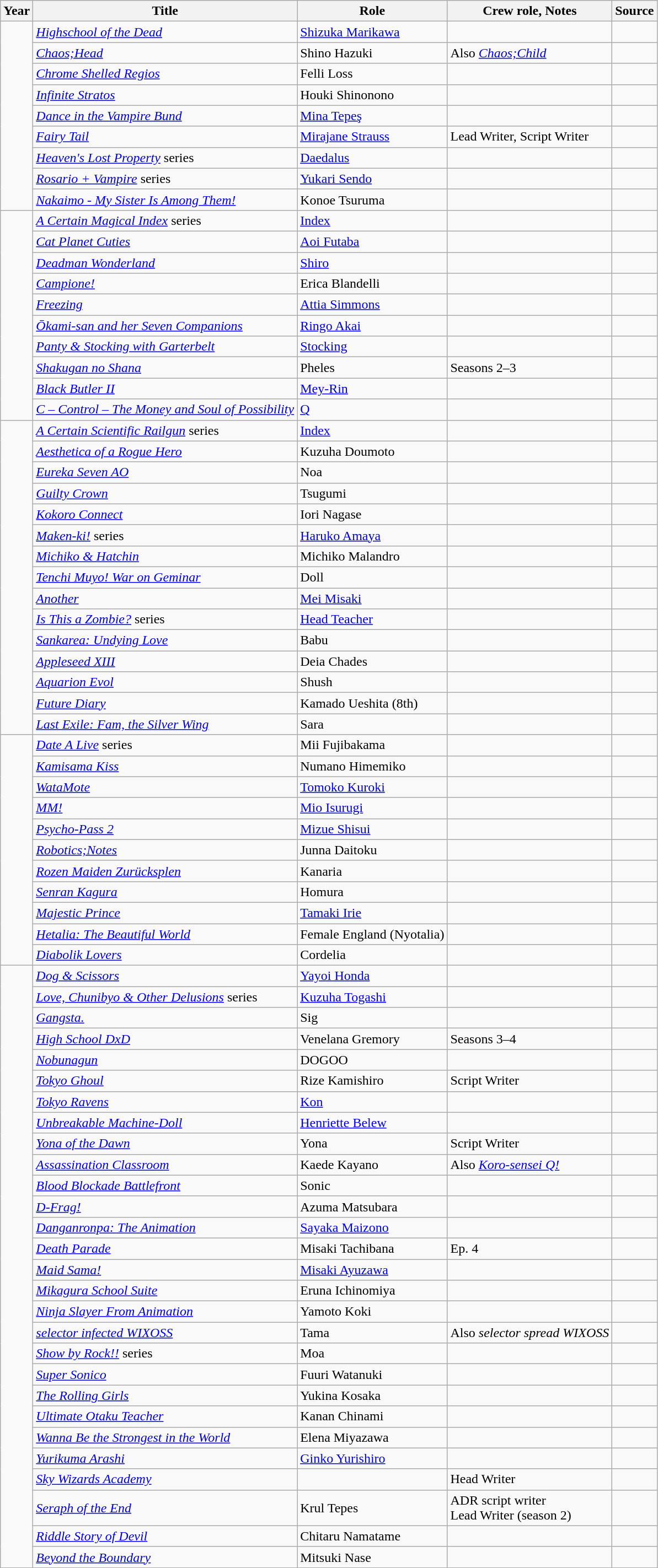<table class="wikitable sortable plainrowheaders">
<tr>
<th>Year</th>
<th>Title</th>
<th>Role</th>
<th>Crew role, Notes </th>
<th class="unsortable">Source</th>
</tr>
<tr>
<td rowspan="9"></td>
<td><em><a href='#'>Highschool of the Dead</a></em></td>
<td><a href='#'>Shizuka Marikawa</a></td>
<td></td>
<td></td>
</tr>
<tr>
<td><em><a href='#'>Chaos;Head</a></em></td>
<td>Shino Hazuki</td>
<td>Also <em><a href='#'>Chaos;Child</a></em></td>
<td></td>
</tr>
<tr>
<td><em><a href='#'>Chrome Shelled Regios</a></em></td>
<td>Felli Loss</td>
<td></td>
<td></td>
</tr>
<tr>
<td><em><a href='#'>Infinite Stratos</a></em></td>
<td>Houki Shinonono</td>
<td></td>
<td></td>
</tr>
<tr>
<td><em><a href='#'>Dance in the Vampire Bund</a></em></td>
<td><a href='#'>Mina Tepeş</a></td>
<td></td>
<td></td>
</tr>
<tr>
<td><em><a href='#'>Fairy Tail</a></em></td>
<td><a href='#'>Mirajane Strauss</a></td>
<td>Lead Writer, Script Writer</td>
<td></td>
</tr>
<tr>
<td><em><a href='#'>Heaven's Lost Property</a></em> series</td>
<td><a href='#'>Daedalus</a></td>
<td></td>
<td></td>
</tr>
<tr>
<td><em><a href='#'>Rosario + Vampire</a></em> series</td>
<td><a href='#'>Yukari Sendo</a></td>
<td></td>
<td></td>
</tr>
<tr>
<td><em><a href='#'>Nakaimo - My Sister Is Among Them!</a></em></td>
<td>Konoe Tsuruma</td>
<td></td>
<td></td>
</tr>
<tr>
<td rowspan="10"></td>
<td><em><a href='#'>A Certain Magical Index</a></em> series</td>
<td><a href='#'>Index</a></td>
<td> </td>
<td></td>
</tr>
<tr>
<td><em><a href='#'>Cat Planet Cuties</a></em></td>
<td><a href='#'>Aoi Futaba</a></td>
<td></td>
<td></td>
</tr>
<tr>
<td><em><a href='#'>Deadman Wonderland</a></em></td>
<td><a href='#'>Shiro</a></td>
<td></td>
<td></td>
</tr>
<tr>
<td><em><a href='#'>Campione!</a></em></td>
<td>Erica Blandelli</td>
<td></td>
<td></td>
</tr>
<tr>
<td><em><a href='#'>Freezing</a></em></td>
<td><a href='#'>Attia Simmons</a></td>
<td></td>
<td></td>
</tr>
<tr>
<td><em><a href='#'>Ōkami-san and her Seven Companions</a></em></td>
<td><a href='#'>Ringo Akai</a></td>
<td></td>
<td></td>
</tr>
<tr>
<td><em><a href='#'>Panty & Stocking with Garterbelt</a></em></td>
<td><a href='#'>Stocking</a></td>
<td></td>
<td></td>
</tr>
<tr>
<td><em><a href='#'>Shakugan no Shana</a></em></td>
<td>Pheles</td>
<td>Seasons 2–3</td>
<td></td>
</tr>
<tr>
<td><em><a href='#'>Black Butler II</a></em></td>
<td><a href='#'>Mey-Rin</a></td>
<td></td>
<td></td>
</tr>
<tr>
<td><em><a href='#'>C – Control – The Money and Soul of Possibility</a></em></td>
<td><a href='#'>Q</a></td>
<td></td>
<td></td>
</tr>
<tr>
<td rowspan="15"></td>
<td><em><a href='#'>A Certain Scientific Railgun</a></em> series</td>
<td><a href='#'>Index</a></td>
<td></td>
<td></td>
</tr>
<tr>
<td><em><a href='#'>Aesthetica of a Rogue Hero</a></em></td>
<td>Kuzuha Doumoto</td>
<td></td>
<td></td>
</tr>
<tr>
<td><em><a href='#'>Eureka Seven AO</a></em></td>
<td>Noa</td>
<td></td>
<td></td>
</tr>
<tr>
<td><em><a href='#'>Guilty Crown</a></em></td>
<td>Tsugumi</td>
<td></td>
<td></td>
</tr>
<tr>
<td><em><a href='#'>Kokoro Connect</a></em></td>
<td>Iori Nagase</td>
<td></td>
<td></td>
</tr>
<tr>
<td><em><a href='#'>Maken-ki!</a></em> series</td>
<td><a href='#'>Haruko Amaya</a></td>
<td></td>
<td></td>
</tr>
<tr>
<td><em><a href='#'>Michiko & Hatchin</a></em></td>
<td>Michiko Malandro</td>
<td></td>
<td></td>
</tr>
<tr>
<td><em><a href='#'>Tenchi Muyo! War on Geminar</a></em></td>
<td>Doll</td>
<td></td>
<td></td>
</tr>
<tr>
<td><em><a href='#'>Another</a></em></td>
<td><a href='#'>Mei Misaki</a></td>
<td></td>
<td></td>
</tr>
<tr>
<td><em><a href='#'>Is This a Zombie?</a></em> series</td>
<td><a href='#'>Head Teacher</a></td>
<td></td>
<td></td>
</tr>
<tr>
<td><em><a href='#'>Sankarea: Undying Love</a></em></td>
<td>Babu</td>
<td></td>
<td></td>
</tr>
<tr>
<td><em><a href='#'>Appleseed XIII</a></em></td>
<td>Deia Chades</td>
<td></td>
<td></td>
</tr>
<tr>
<td><em><a href='#'>Aquarion Evol</a></em></td>
<td>Shush</td>
<td></td>
<td></td>
</tr>
<tr>
<td><em><a href='#'>Future Diary</a></em></td>
<td>Kamado Ueshita (8th)</td>
<td></td>
<td></td>
</tr>
<tr>
<td><em><a href='#'>Last Exile: Fam, the Silver Wing</a></em></td>
<td>Sara</td>
<td></td>
<td></td>
</tr>
<tr>
<td rowspan="11"></td>
<td><em><a href='#'>Date A Live</a></em> series</td>
<td>Mii Fujibakama</td>
<td></td>
<td></td>
</tr>
<tr>
<td><em><a href='#'>Kamisama Kiss</a></em></td>
<td>Numano Himemiko</td>
<td></td>
<td></td>
</tr>
<tr>
<td><em><a href='#'>WataMote</a></em></td>
<td><a href='#'>Tomoko Kuroki</a></td>
<td></td>
<td></td>
</tr>
<tr>
<td><em><a href='#'>MM!</a></em></td>
<td><a href='#'>Mio Isurugi</a></td>
<td></td>
<td></td>
</tr>
<tr>
<td><em><a href='#'>Psycho-Pass 2</a></em></td>
<td><a href='#'>Mizue Shisui</a></td>
<td></td>
<td></td>
</tr>
<tr>
<td><em><a href='#'>Robotics;Notes</a></em></td>
<td>Junna Daitoku</td>
<td></td>
<td></td>
</tr>
<tr>
<td><em><a href='#'>Rozen Maiden Zurücksplen</a></em></td>
<td>Kanaria</td>
<td></td>
<td></td>
</tr>
<tr>
<td><em><a href='#'>Senran Kagura</a></em></td>
<td>Homura</td>
<td></td>
<td></td>
</tr>
<tr>
<td><em><a href='#'>Majestic Prince</a></em></td>
<td><a href='#'>Tamaki Irie</a></td>
<td></td>
<td></td>
</tr>
<tr>
<td><em><a href='#'>Hetalia: The Beautiful World</a></em></td>
<td>Female England (Nyotalia)</td>
<td></td>
<td></td>
</tr>
<tr>
<td><em><a href='#'>Diabolik Lovers</a></em></td>
<td>Cordelia</td>
<td></td>
<td></td>
</tr>
<tr>
<td rowspan="28"></td>
<td><em><a href='#'>Dog & Scissors</a></em></td>
<td><a href='#'>Yayoi Honda</a></td>
<td></td>
<td></td>
</tr>
<tr>
<td><em><a href='#'>Love, Chunibyo & Other Delusions</a></em> series</td>
<td><a href='#'>Kuzuha Togashi</a></td>
<td></td>
<td></td>
</tr>
<tr>
<td><em><a href='#'>Gangsta.</a></em></td>
<td>Sig</td>
<td></td>
<td></td>
</tr>
<tr>
<td><em><a href='#'>High School DxD</a></em></td>
<td>Venelana Gremory</td>
<td>Seasons 3–4</td>
<td></td>
</tr>
<tr>
<td><em><a href='#'>Nobunagun</a></em></td>
<td>DOGOO</td>
<td></td>
<td></td>
</tr>
<tr>
<td><em><a href='#'>Tokyo Ghoul</a></em></td>
<td>Rize Kamishiro</td>
<td>Script Writer</td>
<td></td>
</tr>
<tr>
<td><em><a href='#'>Tokyo Ravens</a></em></td>
<td><a href='#'>Kon</a></td>
<td></td>
<td></td>
</tr>
<tr>
<td><em><a href='#'>Unbreakable Machine-Doll</a></em></td>
<td><a href='#'>Henriette Belew</a></td>
<td></td>
<td></td>
</tr>
<tr>
<td><em><a href='#'>Yona of the Dawn</a></em></td>
<td>Yona</td>
<td>Script Writer</td>
<td></td>
</tr>
<tr>
<td><em><a href='#'>Assassination Classroom</a></em></td>
<td>Kaede Kayano</td>
<td>Also <em><a href='#'>Koro-sensei Q!</a></em></td>
<td></td>
</tr>
<tr>
<td><em><a href='#'>Blood Blockade Battlefront</a></em></td>
<td>Sonic</td>
<td></td>
<td></td>
</tr>
<tr>
<td><em><a href='#'>D-Frag!</a></em></td>
<td>Azuma Matsubara</td>
<td></td>
<td></td>
</tr>
<tr>
<td><em><a href='#'>Danganronpa: The Animation</a></em></td>
<td><a href='#'>Sayaka Maizono</a></td>
<td></td>
<td></td>
</tr>
<tr>
<td><em><a href='#'>Death Parade</a></em></td>
<td>Misaki Tachibana</td>
<td>Ep. 4</td>
<td></td>
</tr>
<tr>
<td><em><a href='#'>Maid Sama!</a></em></td>
<td><a href='#'>Misaki Ayuzawa</a></td>
<td></td>
<td></td>
</tr>
<tr>
<td><em><a href='#'>Mikagura School Suite</a></em></td>
<td>Eruna Ichinomiya</td>
<td></td>
<td></td>
</tr>
<tr>
<td><em><a href='#'>Ninja Slayer From Animation</a></em></td>
<td>Yamoto Koki</td>
<td></td>
<td></td>
</tr>
<tr>
<td><em><a href='#'>selector infected WIXOSS</a></em></td>
<td>Tama</td>
<td>Also <em>selector spread WIXOSS</em></td>
<td></td>
</tr>
<tr>
<td><em><a href='#'>Show by Rock!!</a></em> series</td>
<td>Moa</td>
<td></td>
<td></td>
</tr>
<tr>
<td><em><a href='#'>Super Sonico</a></em></td>
<td>Fuuri Watanuki</td>
<td></td>
<td></td>
</tr>
<tr>
<td><em><a href='#'>The Rolling Girls</a></em></td>
<td>Yukina Kosaka</td>
<td></td>
<td></td>
</tr>
<tr>
<td><em><a href='#'>Ultimate Otaku Teacher</a></em></td>
<td>Kanan Chinami</td>
<td></td>
<td></td>
</tr>
<tr>
<td><em><a href='#'>Wanna Be the Strongest in the World</a></em></td>
<td>Elena Miyazawa</td>
<td></td>
<td></td>
</tr>
<tr>
<td><em><a href='#'>Yurikuma Arashi</a></em></td>
<td><a href='#'>Ginko Yurishiro</a></td>
<td></td>
<td></td>
</tr>
<tr>
<td><em><a href='#'>Sky Wizards Academy</a></em></td>
<td></td>
<td>Head Writer</td>
<td></td>
</tr>
<tr>
<td><em><a href='#'>Seraph of the End</a></em></td>
<td>Krul Tepes</td>
<td>ADR script writer<br>Lead Writer (season 2)</td>
<td></td>
</tr>
<tr>
<td><em><a href='#'>Riddle Story of Devil</a></em></td>
<td>Chitaru Namatame</td>
<td></td>
<td></td>
</tr>
<tr>
<td><em><a href='#'>Beyond the Boundary</a></em></td>
<td>Mitsuki Nase</td>
<td></td>
<td></td>
</tr>
</table>
